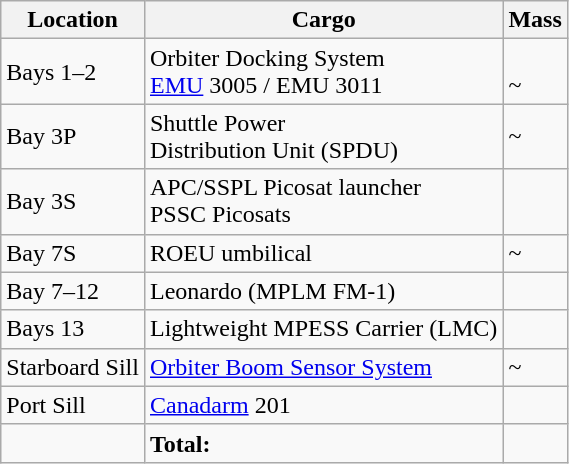<table class="wikitable">
<tr>
<th>Location</th>
<th>Cargo</th>
<th>Mass</th>
</tr>
<tr>
<td>Bays 1–2</td>
<td>Orbiter Docking System <br> <a href='#'>EMU</a> 3005 / EMU 3011</td>
<td> <br> ~</td>
</tr>
<tr>
<td>Bay 3P</td>
<td>Shuttle Power <br> Distribution Unit (SPDU)</td>
<td>~</td>
</tr>
<tr>
<td>Bay 3S</td>
<td>APC/SSPL Picosat launcher <br> PSSC Picosats</td>
<td> <br> </td>
</tr>
<tr>
<td>Bay 7S</td>
<td>ROEU umbilical</td>
<td>~</td>
</tr>
<tr>
<td>Bay 7–12</td>
<td>Leonardo (MPLM FM-1)</td>
<td></td>
</tr>
<tr>
<td>Bays 13</td>
<td>Lightweight MPESS Carrier (LMC)</td>
<td></td>
</tr>
<tr>
<td>Starboard Sill</td>
<td><a href='#'>Orbiter Boom Sensor System</a></td>
<td>~</td>
</tr>
<tr>
<td>Port Sill</td>
<td><a href='#'>Canadarm</a> 201</td>
<td></td>
</tr>
<tr>
<td></td>
<td><strong>Total:</strong></td>
<td><strong></strong></td>
</tr>
</table>
